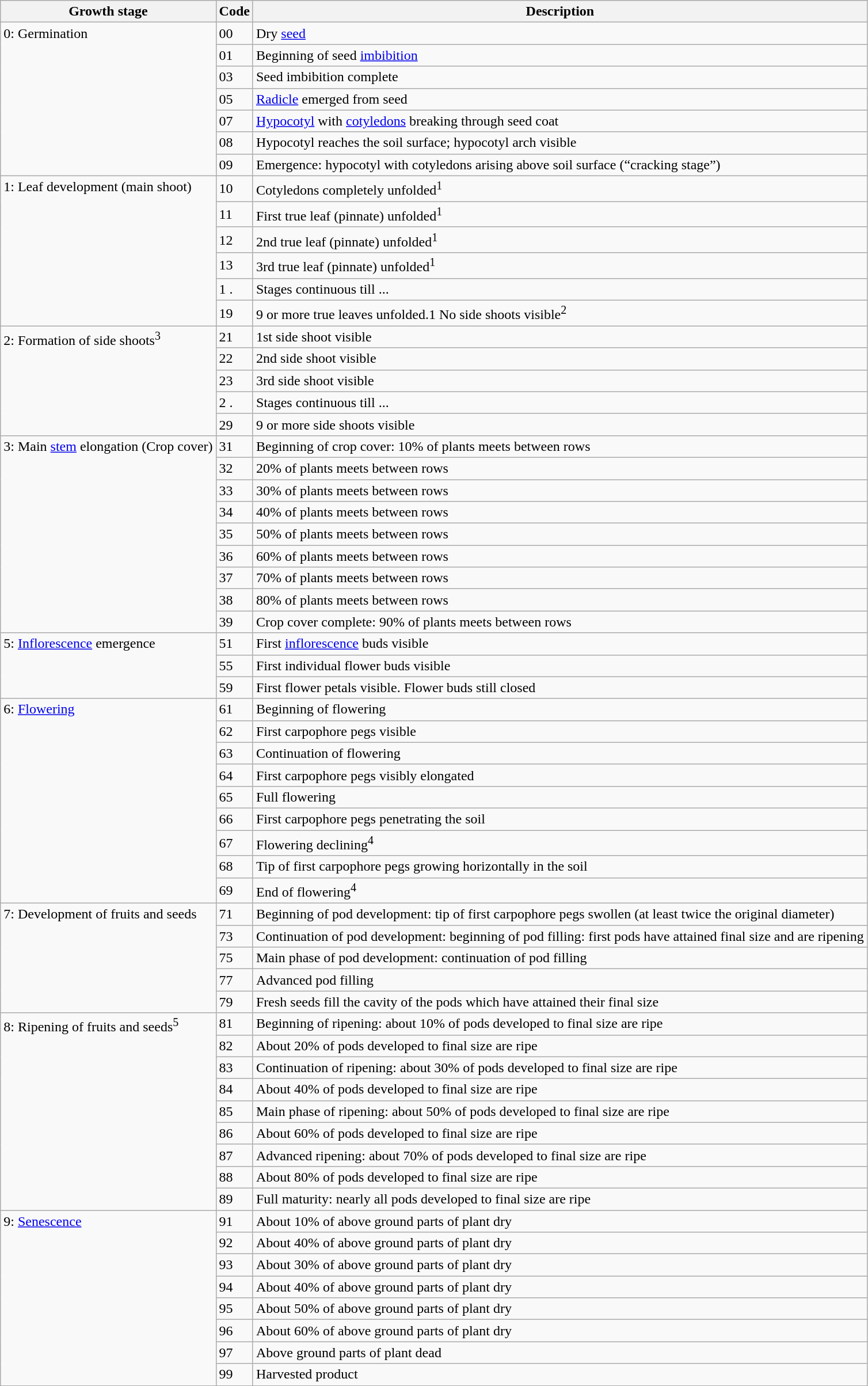<table class="wikitable" style="clear">
<tr>
<th>Growth stage</th>
<th>Code</th>
<th>Description</th>
</tr>
<tr>
<td rowspan="7" style="vertical-align:top">0: Germination</td>
<td>00</td>
<td>Dry <a href='#'>seed</a></td>
</tr>
<tr>
<td>01</td>
<td>Beginning of seed <a href='#'>imbibition</a></td>
</tr>
<tr>
<td>03</td>
<td>Seed imbibition complete</td>
</tr>
<tr>
<td>05</td>
<td><a href='#'>Radicle</a> emerged from seed</td>
</tr>
<tr>
<td>07</td>
<td><a href='#'>Hypocotyl</a> with <a href='#'>cotyledons</a> breaking through seed coat</td>
</tr>
<tr>
<td>08</td>
<td>Hypocotyl reaches the soil surface; hypocotyl arch visible</td>
</tr>
<tr>
<td>09</td>
<td>Emergence: hypocotyl with cotyledons arising above soil surface (“cracking stage”)</td>
</tr>
<tr>
<td rowspan="6" style="vertical-align:top">1: Leaf development (main shoot)</td>
<td>10</td>
<td>Cotyledons completely unfolded<sup>1</sup></td>
</tr>
<tr>
<td>11</td>
<td>First true leaf (pinnate) unfolded<sup>1</sup></td>
</tr>
<tr>
<td>12</td>
<td>2nd true leaf (pinnate) unfolded<sup>1</sup></td>
</tr>
<tr>
<td>13</td>
<td>3rd true leaf (pinnate) unfolded<sup>1</sup></td>
</tr>
<tr>
<td>1 .</td>
<td>Stages continuous till ...</td>
</tr>
<tr>
<td>19</td>
<td>9 or more true leaves unfolded.1 No side shoots visible<sup>2</sup></td>
</tr>
<tr>
<td rowspan="5" style="vertical-align:top">2: Formation of side shoots<sup>3</sup></td>
<td>21</td>
<td>1st side shoot visible</td>
</tr>
<tr>
<td>22</td>
<td>2nd side shoot visible</td>
</tr>
<tr>
<td>23</td>
<td>3rd side shoot visible</td>
</tr>
<tr>
<td>2 .</td>
<td>Stages continuous till ...</td>
</tr>
<tr>
<td>29</td>
<td>9 or more side shoots visible</td>
</tr>
<tr>
<td rowspan="9" style="vertical-align:top">3: Main <a href='#'>stem</a> elongation (Crop cover)</td>
<td>31</td>
<td>Beginning of crop cover: 10% of plants meets between rows</td>
</tr>
<tr>
<td>32</td>
<td>20% of plants meets between rows</td>
</tr>
<tr>
<td>33</td>
<td>30% of plants meets between rows</td>
</tr>
<tr>
<td>34</td>
<td>40% of plants meets between rows</td>
</tr>
<tr>
<td>35</td>
<td>50% of plants meets between rows</td>
</tr>
<tr>
<td>36</td>
<td>60% of plants meets between rows</td>
</tr>
<tr>
<td>37</td>
<td>70% of plants meets between rows</td>
</tr>
<tr>
<td>38</td>
<td>80% of plants meets between rows</td>
</tr>
<tr>
<td>39</td>
<td>Crop cover complete: 90% of plants meets between rows</td>
</tr>
<tr>
<td rowspan="3" style="vertical-align:top">5: <a href='#'>Inflorescence</a> emergence</td>
<td>51</td>
<td>First <a href='#'>inflorescence</a> buds visible</td>
</tr>
<tr>
<td>55</td>
<td>First individual flower buds visible</td>
</tr>
<tr>
<td>59</td>
<td>First flower petals visible. Flower buds still closed</td>
</tr>
<tr>
<td rowspan="9" style="vertical-align:top">6: <a href='#'>Flowering</a></td>
<td>61</td>
<td>Beginning of flowering</td>
</tr>
<tr>
<td>62</td>
<td>First carpophore pegs visible</td>
</tr>
<tr>
<td>63</td>
<td>Continuation of flowering</td>
</tr>
<tr>
<td>64</td>
<td>First carpophore pegs visibly elongated</td>
</tr>
<tr>
<td>65</td>
<td>Full flowering</td>
</tr>
<tr>
<td>66</td>
<td>First carpophore pegs penetrating the soil</td>
</tr>
<tr>
<td>67</td>
<td>Flowering declining<sup>4</sup></td>
</tr>
<tr>
<td>68</td>
<td>Tip of first carpophore pegs growing horizontally in the soil</td>
</tr>
<tr>
<td>69</td>
<td>End of flowering<sup>4</sup></td>
</tr>
<tr>
<td rowspan="5" style="vertical-align:top">7: Development of fruits and seeds</td>
<td>71</td>
<td>Beginning of pod development: tip of first carpophore pegs swollen (at least twice the original diameter)</td>
</tr>
<tr>
<td>73</td>
<td>Continuation of pod development: beginning of pod filling: first pods have attained final size and are ripening</td>
</tr>
<tr>
<td>75</td>
<td>Main phase of pod development: continuation of pod filling</td>
</tr>
<tr>
<td>77</td>
<td>Advanced pod filling</td>
</tr>
<tr>
<td>79</td>
<td>Fresh seeds fill the cavity of the pods which have attained their final size</td>
</tr>
<tr>
<td rowspan="9" style="vertical-align:top">8: Ripening of fruits and seeds<sup>5</sup></td>
<td>81</td>
<td>Beginning of ripening: about 10% of pods developed to final size are ripe</td>
</tr>
<tr>
<td>82</td>
<td>About 20% of pods developed to final size are ripe</td>
</tr>
<tr>
<td>83</td>
<td>Continuation of ripening: about 30% of pods developed to final size are ripe</td>
</tr>
<tr>
<td>84</td>
<td>About 40% of pods developed to final size are ripe</td>
</tr>
<tr>
<td>85</td>
<td>Main phase of ripening: about 50% of pods developed to final size are ripe</td>
</tr>
<tr>
<td>86</td>
<td>About 60% of pods developed to final size are ripe</td>
</tr>
<tr>
<td>87</td>
<td>Advanced ripening: about 70% of pods developed to final size are ripe</td>
</tr>
<tr>
<td>88</td>
<td>About 80% of pods developed to final size are ripe</td>
</tr>
<tr>
<td>89</td>
<td>Full maturity: nearly all pods developed to final size are ripe</td>
</tr>
<tr>
<td rowspan="8" style="vertical-align:top">9: <a href='#'>Senescence</a></td>
<td>91</td>
<td>About 10% of above ground parts of plant dry</td>
</tr>
<tr>
<td>92</td>
<td>About 40% of above ground parts of plant dry</td>
</tr>
<tr>
<td>93</td>
<td>About 30% of above ground parts of plant dry</td>
</tr>
<tr>
<td>94</td>
<td>About 40% of above ground parts of plant dry</td>
</tr>
<tr>
<td>95</td>
<td>About 50% of above ground parts of plant dry</td>
</tr>
<tr>
<td>96</td>
<td>About 60% of above ground parts of plant dry</td>
</tr>
<tr>
<td>97</td>
<td>Above ground parts of plant dead</td>
</tr>
<tr>
<td>99</td>
<td>Harvested product</td>
</tr>
</table>
